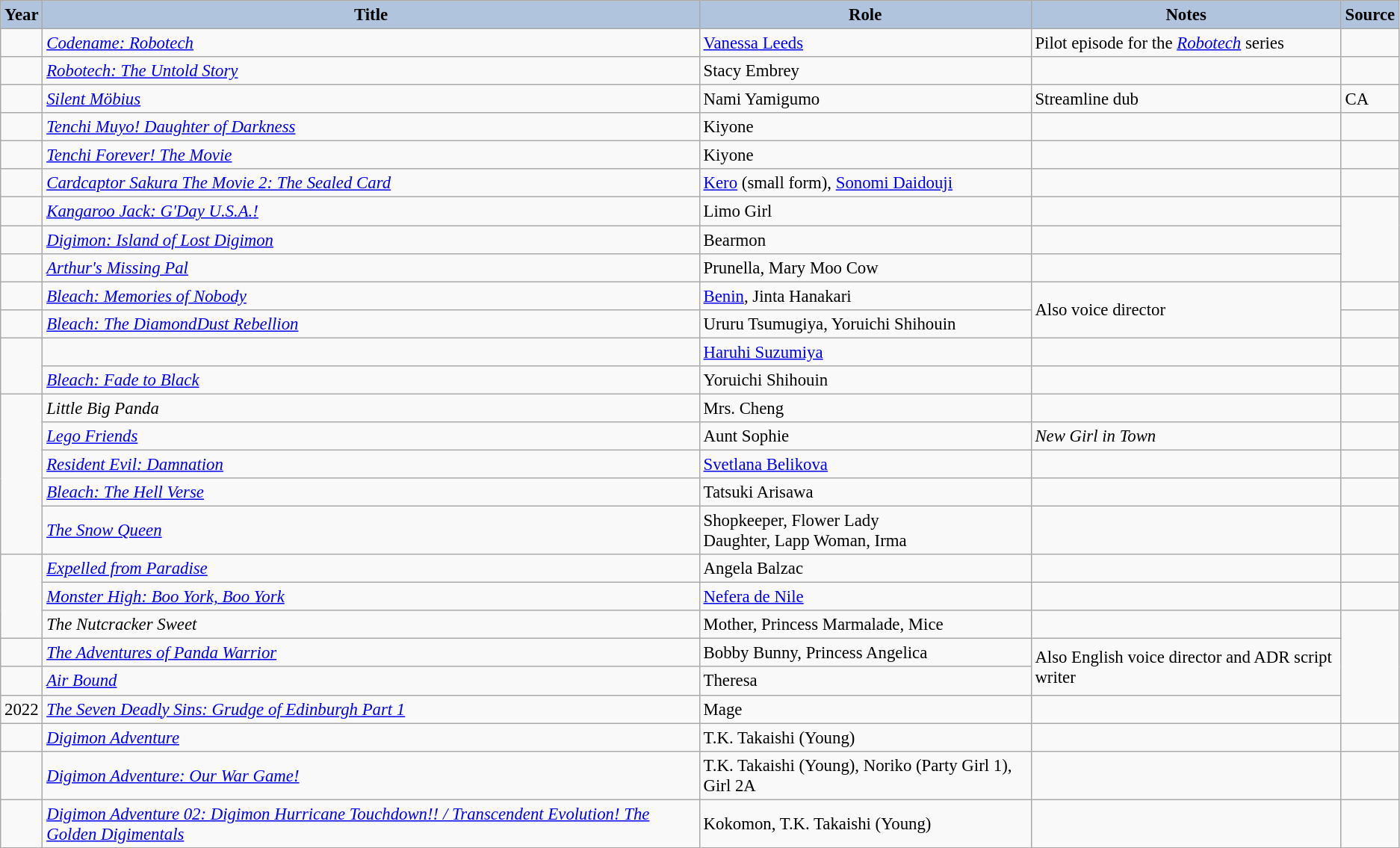<table class="wikitable sortable plainrowheaders" style="width=95%; font-size: 95%;">
<tr>
<th style="background:#b0c4de;">Year </th>
<th style="background:#b0c4de;">Title</th>
<th style="background:#b0c4de;">Role </th>
<th style="background:#b0c4de;" class="unsortable">Notes </th>
<th style="background:#b0c4de;" class="unsortable">Source</th>
</tr>
<tr>
<td></td>
<td><em><a href='#'>Codename: Robotech</a></em></td>
<td><a href='#'>Vanessa Leeds</a></td>
<td>Pilot episode for the <em><a href='#'>Robotech</a></em> series</td>
<td> </td>
</tr>
<tr>
<td></td>
<td><em><a href='#'>Robotech: The Untold Story</a></em></td>
<td>Stacy Embrey</td>
<td></td>
<td></td>
</tr>
<tr>
<td></td>
<td><em><a href='#'>Silent Möbius</a></em></td>
<td>Nami Yamigumo</td>
<td>Streamline dub</td>
<td>CA</td>
</tr>
<tr>
<td></td>
<td><em><a href='#'>Tenchi Muyo! Daughter of Darkness</a></em></td>
<td>Kiyone</td>
<td></td>
<td></td>
</tr>
<tr>
<td></td>
<td><em><a href='#'>Tenchi Forever! The Movie</a></em></td>
<td>Kiyone</td>
<td></td>
<td></td>
</tr>
<tr>
<td></td>
<td><em><a href='#'>Cardcaptor Sakura The Movie 2: The Sealed Card</a></em></td>
<td><a href='#'>Kero</a> (small form), <a href='#'>Sonomi Daidouji</a></td>
<td></td>
<td></td>
</tr>
<tr>
<td></td>
<td><em><a href='#'>Kangaroo Jack: G'Day U.S.A.!</a></em></td>
<td>Limo Girl</td>
<td></td>
<td rowspan="3"></td>
</tr>
<tr>
<td></td>
<td><em><a href='#'>Digimon: Island of Lost Digimon</a></em></td>
<td>Bearmon</td>
<td></td>
</tr>
<tr>
<td></td>
<td><em><a href='#'>Arthur's Missing Pal</a></em></td>
<td>Prunella, Mary Moo Cow</td>
<td></td>
</tr>
<tr>
<td></td>
<td><em><a href='#'>Bleach: Memories of Nobody</a></em></td>
<td><a href='#'>Benin</a>, Jinta Hanakari </td>
<td rowspan="2">Also voice director</td>
<td></td>
</tr>
<tr>
<td></td>
<td><em><a href='#'>Bleach: The DiamondDust Rebellion</a></em></td>
<td>Ururu Tsumugiya, Yoruichi Shihouin</td>
<td></td>
</tr>
<tr>
<td rowspan="2"></td>
<td><em></em></td>
<td><a href='#'>Haruhi Suzumiya</a></td>
<td></td>
<td></td>
</tr>
<tr>
<td><em><a href='#'>Bleach: Fade to Black</a></em></td>
<td>Yoruichi Shihouin</td>
<td></td>
<td></td>
</tr>
<tr>
<td rowspan="5"></td>
<td><em>Little Big Panda</em></td>
<td>Mrs. Cheng</td>
<td></td>
<td></td>
</tr>
<tr>
<td><em><a href='#'>Lego Friends</a></em></td>
<td>Aunt Sophie</td>
<td><em>New Girl in Town</em></td>
<td></td>
</tr>
<tr>
<td><em><a href='#'>Resident Evil: Damnation</a></em></td>
<td><a href='#'>Svetlana Belikova</a></td>
<td></td>
<td></td>
</tr>
<tr>
<td><em><a href='#'>Bleach: The Hell Verse</a></em></td>
<td>Tatsuki Arisawa</td>
<td></td>
<td></td>
</tr>
<tr>
<td><em><a href='#'>The Snow Queen</a></em></td>
<td>Shopkeeper, Flower Lady<br>Daughter, Lapp Woman, Irma</td>
<td></td>
<td></td>
</tr>
<tr>
<td rowspan="3"></td>
<td><em><a href='#'>Expelled from Paradise</a></em></td>
<td>Angela Balzac</td>
<td></td>
<td></td>
</tr>
<tr>
<td><em><a href='#'>Monster High: Boo York, Boo York</a></em></td>
<td><a href='#'>Nefera de Nile</a></td>
<td></td>
<td></td>
</tr>
<tr>
<td><em>The Nutcracker Sweet</em></td>
<td>Mother, Princess Marmalade, Mice</td>
<td></td>
<td rowspan="4"></td>
</tr>
<tr>
<td></td>
<td><em><a href='#'>The Adventures of Panda Warrior</a></em></td>
<td>Bobby Bunny, Princess Angelica</td>
<td rowspan="2">Also English voice director and ADR script writer</td>
</tr>
<tr>
<td></td>
<td><em><a href='#'>Air Bound</a></em></td>
<td>Theresa</td>
</tr>
<tr>
<td>2022</td>
<td><em><a href='#'>The Seven Deadly Sins: Grudge of Edinburgh Part 1</a></em></td>
<td>Mage</td>
<td></td>
</tr>
<tr>
<td></td>
<td><em><a href='#'>Digimon Adventure</a></em></td>
<td>T.K. Takaishi (Young)</td>
<td></td>
<td></td>
</tr>
<tr>
<td></td>
<td><em><a href='#'>Digimon Adventure: Our War Game!</a></em></td>
<td>T.K. Takaishi (Young), Noriko (Party Girl 1), Girl 2A</td>
<td></td>
<td></td>
</tr>
<tr>
<td></td>
<td><em><a href='#'>Digimon Adventure 02: Digimon Hurricane Touchdown!! / Transcendent Evolution! The Golden Digimentals</a></em></td>
<td>Kokomon, T.K. Takaishi (Young)</td>
<td></td>
<td></td>
</tr>
</table>
